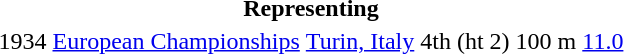<table>
<tr>
<th colspan="6">Representing </th>
</tr>
<tr>
<td>1934</td>
<td><a href='#'>European Championships</a></td>
<td><a href='#'>Turin, Italy</a></td>
<td>4th (ht 2)</td>
<td>100 m</td>
<td><a href='#'>11.0</a></td>
</tr>
</table>
